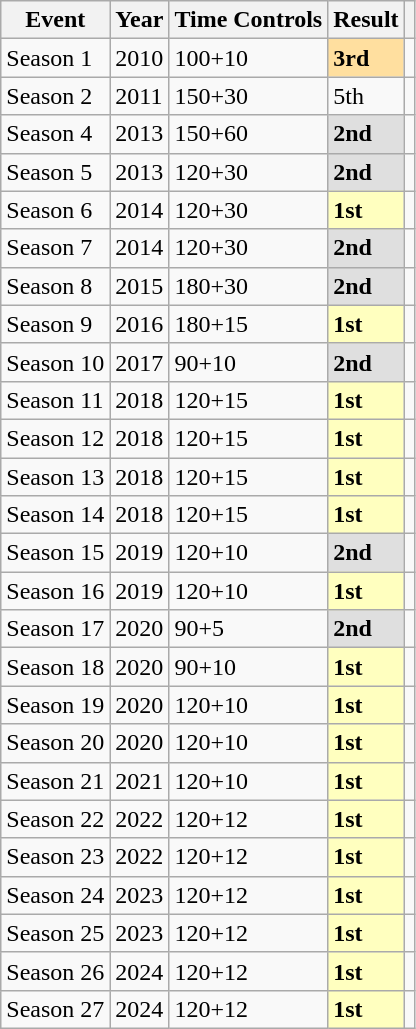<table class="wikitable">
<tr>
<th>Event</th>
<th>Year</th>
<th>Time Controls</th>
<th>Result</th>
<th></th>
</tr>
<tr>
<td>Season 1</td>
<td>2010</td>
<td>100+10</td>
<td style="background:#FFDF9F;"><strong>3rd</strong></td>
<td></td>
</tr>
<tr>
<td>Season 2</td>
<td>2011</td>
<td>150+30</td>
<td>5th</td>
<td></td>
</tr>
<tr>
<td>Season 4</td>
<td>2013</td>
<td>150+60</td>
<td style="background:#DFDFDF;"><strong>2nd</strong></td>
<td></td>
</tr>
<tr>
<td>Season 5</td>
<td>2013</td>
<td>120+30</td>
<td style="background:#DFDFDF;"><strong>2nd</strong></td>
<td></td>
</tr>
<tr>
<td>Season 6</td>
<td>2014</td>
<td>120+30</td>
<td style="background:#FFFFBF;"><strong>1st</strong></td>
<td></td>
</tr>
<tr>
<td>Season 7</td>
<td>2014</td>
<td>120+30</td>
<td style="background:#DFDFDF;"><strong>2nd</strong></td>
<td></td>
</tr>
<tr>
<td>Season 8</td>
<td>2015</td>
<td>180+30</td>
<td style="background:#DFDFDF;"><strong>2nd</strong></td>
<td></td>
</tr>
<tr>
<td>Season 9</td>
<td>2016</td>
<td>180+15</td>
<td style="background:#FFFFBF;"><strong>1st</strong></td>
<td></td>
</tr>
<tr>
<td>Season 10</td>
<td>2017</td>
<td>90+10</td>
<td style="background:#DFDFDF;"><strong>2nd</strong></td>
<td></td>
</tr>
<tr>
<td>Season 11</td>
<td>2018</td>
<td>120+15</td>
<td style="background:#FFFFBF;"><strong>1st</strong></td>
<td></td>
</tr>
<tr>
<td>Season 12</td>
<td>2018</td>
<td>120+15</td>
<td style="background:#FFFFBF;"><strong>1st</strong></td>
<td></td>
</tr>
<tr>
<td>Season 13</td>
<td>2018</td>
<td>120+15</td>
<td style="background:#FFFFBF;"><strong>1st</strong></td>
<td></td>
</tr>
<tr>
<td>Season 14</td>
<td>2018</td>
<td>120+15</td>
<td style="background:#FFFFBF;"><strong>1st</strong></td>
<td></td>
</tr>
<tr>
<td>Season 15</td>
<td>2019</td>
<td>120+10</td>
<td style="background:#DFDFDF;"><strong>2nd</strong></td>
<td></td>
</tr>
<tr>
<td>Season 16</td>
<td>2019</td>
<td>120+10</td>
<td style="background:#FFFFBF;"><strong>1st</strong></td>
<td></td>
</tr>
<tr>
<td>Season 17</td>
<td>2020</td>
<td>90+5</td>
<td style="background:#DFDFDF;"><strong>2nd</strong></td>
<td></td>
</tr>
<tr>
<td>Season 18</td>
<td>2020</td>
<td>90+10</td>
<td style="background:#FFFFBF;"><strong>1st</strong></td>
<td></td>
</tr>
<tr>
<td>Season 19</td>
<td>2020</td>
<td>120+10</td>
<td style="background:#FFFFBF;"><strong>1st</strong></td>
<td></td>
</tr>
<tr>
<td>Season 20</td>
<td>2020</td>
<td>120+10</td>
<td style="background:#FFFFBF;"><strong>1st</strong></td>
<td></td>
</tr>
<tr>
<td>Season 21</td>
<td>2021</td>
<td>120+10</td>
<td style="background:#FFFFBF;"><strong>1st</strong></td>
<td></td>
</tr>
<tr>
<td>Season 22</td>
<td>2022</td>
<td>120+12</td>
<td style="background:#FFFFBF;"><strong>1st</strong></td>
<td></td>
</tr>
<tr>
<td>Season 23</td>
<td>2022</td>
<td>120+12</td>
<td style="background:#FFFFBF;"><strong>1st</strong></td>
<td></td>
</tr>
<tr>
<td>Season 24</td>
<td>2023</td>
<td>120+12</td>
<td style="background:#FFFFBF;"><strong>1st</strong></td>
<td></td>
</tr>
<tr>
<td>Season 25</td>
<td>2023</td>
<td>120+12</td>
<td style="background:#FFFFBF;"><strong>1st</strong></td>
<td></td>
</tr>
<tr>
<td>Season 26</td>
<td>2024</td>
<td>120+12</td>
<td style="background:#FFFFBF;"><strong>1st</strong></td>
<td></td>
</tr>
<tr>
<td>Season 27</td>
<td>2024</td>
<td>120+12</td>
<td style="background:#FFFFBF;"><strong>1st</strong></td>
<td></td>
</tr>
</table>
